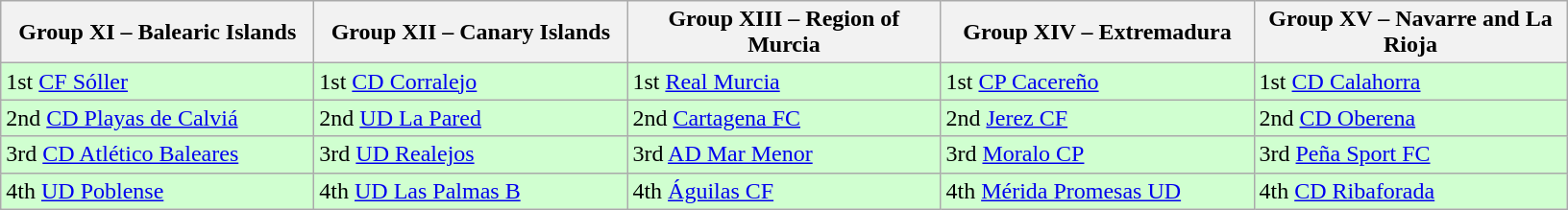<table class="wikitable">
<tr>
<th width=210>Group XI – Balearic Islands </th>
<th width=210>Group XII – Canary Islands </th>
<th width=210>Group XIII – Region of Murcia </th>
<th width=210>Group XIV – Extremadura </th>
<th width=210>Group XV – Navarre and La Rioja </th>
</tr>
<tr style="background:#D0FFD0;">
<td>1st <a href='#'>CF Sóller</a></td>
<td>1st <a href='#'>CD Corralejo</a></td>
<td>1st <a href='#'>Real Murcia</a></td>
<td>1st <a href='#'>CP Cacereño</a></td>
<td>1st <a href='#'>CD Calahorra</a></td>
</tr>
<tr style="background:#D0FFD0;">
<td>2nd <a href='#'>CD Playas de Calviá</a></td>
<td>2nd <a href='#'>UD La Pared</a></td>
<td>2nd <a href='#'>Cartagena FC</a></td>
<td>2nd <a href='#'>Jerez CF</a></td>
<td>2nd <a href='#'>CD Oberena</a></td>
</tr>
<tr style="background:#D0FFD0;">
<td>3rd <a href='#'>CD Atlético Baleares</a></td>
<td>3rd <a href='#'>UD Realejos</a></td>
<td>3rd <a href='#'>AD Mar Menor</a></td>
<td>3rd <a href='#'>Moralo CP</a></td>
<td>3rd <a href='#'>Peña Sport FC</a></td>
</tr>
<tr style="background:#D0FFD0;">
<td>4th <a href='#'>UD Poblense</a></td>
<td>4th <a href='#'>UD Las Palmas B</a></td>
<td>4th <a href='#'>Águilas CF</a></td>
<td>4th <a href='#'>Mérida Promesas UD</a></td>
<td>4th <a href='#'>CD Ribaforada</a></td>
</tr>
</table>
